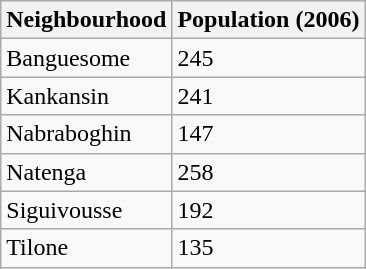<table class="wikitable">
<tr>
<th>Neighbourhood</th>
<th>Population (2006)</th>
</tr>
<tr>
<td>Banguesome</td>
<td>245</td>
</tr>
<tr>
<td>Kankansin</td>
<td>241</td>
</tr>
<tr>
<td>Nabraboghin</td>
<td>147</td>
</tr>
<tr>
<td>Natenga</td>
<td>258</td>
</tr>
<tr>
<td>Siguivousse</td>
<td>192</td>
</tr>
<tr>
<td>Tilone</td>
<td>135</td>
</tr>
</table>
